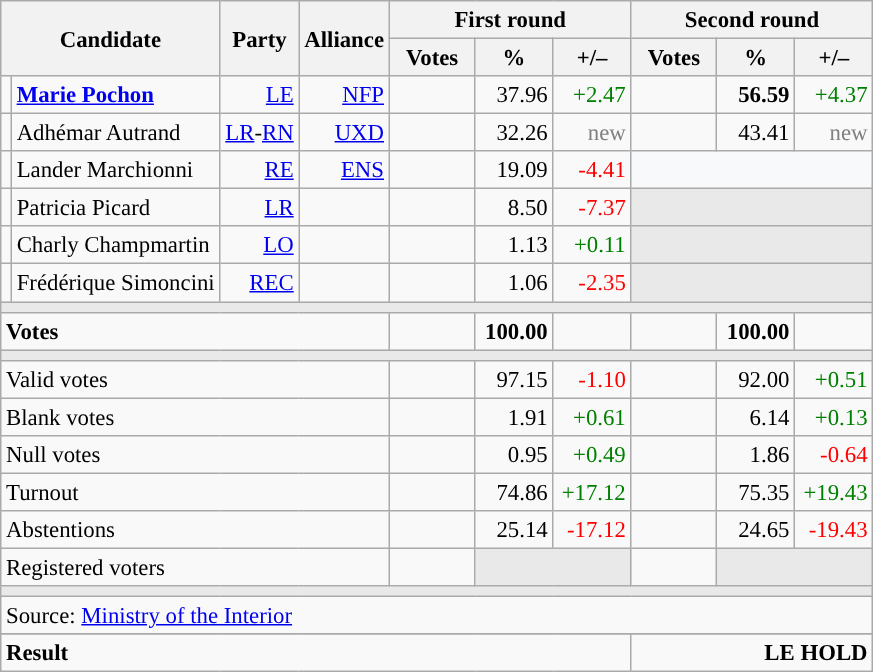<table class="wikitable" style="text-align:right;font-size:95%;">
<tr>
<th rowspan="2" colspan="2">Candidate</th>
<th rowspan="2">Party</th>
<th rowspan="2">Alliance</th>
<th colspan="3">First round</th>
<th colspan="3">Second round</th>
</tr>
<tr>
<th style="width:50px;">Votes</th>
<th style="width:45px;">%</th>
<th style="width:45px;">+/–</th>
<th style="width:50px;">Votes</th>
<th style="width:45px;">%</th>
<th style="width:45px;">+/–</th>
</tr>
<tr>
<td style="color:inherit;background:"></td>
<td style="text-align:left;"><strong><a href='#'>Marie Pochon</a></strong></td>
<td><a href='#'>LE</a></td>
<td><a href='#'>NFP</a></td>
<td></td>
<td>37.96</td>
<td style="color:green;">+2.47</td>
<td><strong></strong></td>
<td><strong>56.59</strong></td>
<td style="color:green;">+4.37</td>
</tr>
<tr>
<td style="color:inherit;background:"></td>
<td style="text-align:left;">Adhémar Autrand</td>
<td><a href='#'>LR</a>-<a href='#'>RN</a></td>
<td><a href='#'>UXD</a></td>
<td></td>
<td>32.26</td>
<td style="color:grey;">new</td>
<td></td>
<td>43.41</td>
<td style="color:grey;">new</td>
</tr>
<tr>
<td style="color:inherit;background:"></td>
<td style="text-align:left;">Lander Marchionni</td>
<td><a href='#'>RE</a></td>
<td><a href='#'>ENS</a></td>
<td></td>
<td>19.09</td>
<td style="color:red;">-4.41</td>
<td colspan="3" style="background:#F8F9FA;"></td>
</tr>
<tr>
<td style="color:inherit;background:"></td>
<td style="text-align:left;">Patricia Picard</td>
<td><a href='#'>LR</a></td>
<td></td>
<td></td>
<td>8.50</td>
<td style="color:red;">-7.37</td>
<td colspan="3" style="background:#E9E9E9;"></td>
</tr>
<tr>
<td style="color:inherit;background:"></td>
<td style="text-align:left;">Charly Champmartin</td>
<td><a href='#'>LO</a></td>
<td></td>
<td></td>
<td>1.13</td>
<td style="color:green;">+0.11</td>
<td colspan="3" style="background:#E9E9E9;"></td>
</tr>
<tr>
<td style="color:inherit;background:"></td>
<td style="text-align:left;">Frédérique Simoncini</td>
<td><a href='#'>REC</a></td>
<td></td>
<td></td>
<td>1.06</td>
<td style="color:red;">-2.35</td>
<td colspan="3" style="background:#E9E9E9;"></td>
</tr>
<tr>
<td colspan="10" style="background:#E9E9E9;"></td>
</tr>
<tr style="font-weight:bold;">
<td colspan="4" style="text-align:left;">Votes</td>
<td></td>
<td>100.00</td>
<td></td>
<td></td>
<td>100.00</td>
<td></td>
</tr>
<tr>
<td colspan="10" style="background:#E9E9E9;"></td>
</tr>
<tr>
<td colspan="4" style="text-align:left;">Valid votes</td>
<td></td>
<td>97.15</td>
<td style="color:red;">-1.10</td>
<td></td>
<td>92.00</td>
<td style="color:green;">+0.51</td>
</tr>
<tr>
<td colspan="4" style="text-align:left;">Blank votes</td>
<td></td>
<td>1.91</td>
<td style="color:green;">+0.61</td>
<td></td>
<td>6.14</td>
<td style="color:green;">+0.13</td>
</tr>
<tr>
<td colspan="4" style="text-align:left;">Null votes</td>
<td></td>
<td>0.95</td>
<td style="color:green;">+0.49</td>
<td></td>
<td>1.86</td>
<td style="color:red;">-0.64</td>
</tr>
<tr>
<td colspan="4" style="text-align:left;">Turnout</td>
<td></td>
<td>74.86</td>
<td style="color:green;">+17.12</td>
<td></td>
<td>75.35</td>
<td style="color:green;">+19.43</td>
</tr>
<tr>
<td colspan="4" style="text-align:left;">Abstentions</td>
<td></td>
<td>25.14</td>
<td style="color:red;">-17.12</td>
<td></td>
<td>24.65</td>
<td style="color:red;">-19.43</td>
</tr>
<tr>
<td colspan="4" style="text-align:left;">Registered voters</td>
<td></td>
<td colspan="2" style="background:#E9E9E9;"></td>
<td></td>
<td colspan="2" style="background:#E9E9E9;"></td>
</tr>
<tr>
<td colspan="10" style="background:#E9E9E9;"></td>
</tr>
<tr>
<td colspan="10" style="text-align:left;">Source: <a href='#'>Ministry of the Interior</a></td>
</tr>
<tr>
</tr>
<tr style="font-weight:bold">
<td colspan="7" style="text-align:left;">Result</td>
<td colspan="7" style="background-color:">LE HOLD</td>
</tr>
</table>
